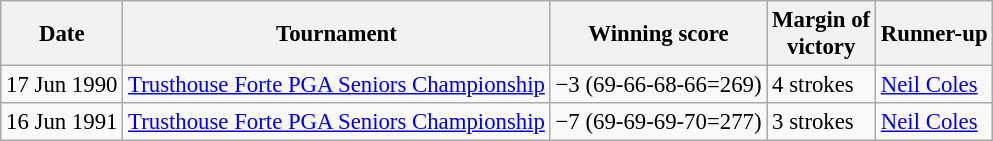<table class="wikitable" style="font-size:95%;">
<tr>
<th>Date</th>
<th>Tournament</th>
<th>Winning score</th>
<th>Margin of<br>victory</th>
<th>Runner-up</th>
</tr>
<tr>
<td align=right>17 Jun 1990</td>
<td><a href='#'>Trusthouse Forte PGA Seniors Championship</a></td>
<td>−3 (69-66-68-66=269)</td>
<td>4 strokes</td>
<td> <a href='#'>Neil Coles</a></td>
</tr>
<tr>
<td align=right>16 Jun 1991</td>
<td><a href='#'>Trusthouse Forte PGA Seniors Championship</a></td>
<td>−7 (69-69-69-70=277)</td>
<td>3 strokes</td>
<td> <a href='#'>Neil Coles</a></td>
</tr>
</table>
